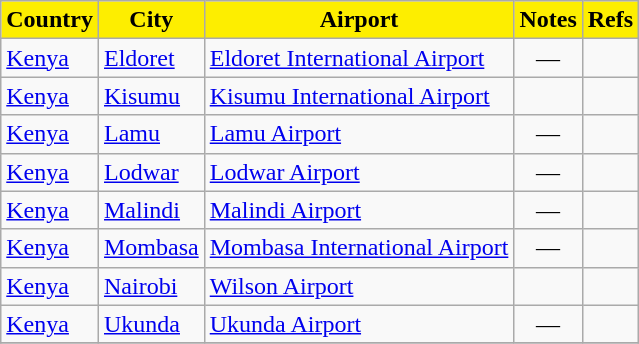<table class="wikitable sortable">
<tr>
<th style="background-color:#FDEE00;color:Black">Country</th>
<th style="background-color:#FDEE00;color:Black">City</th>
<th style="background-color:#FDEE00;color:Black">Airport</th>
<th style="background-color:#FDEE00;color:Black">Notes</th>
<th style="background-color:#FDEE00;color:Black" class="unsortable">Refs</th>
</tr>
<tr>
<td><a href='#'>Kenya</a></td>
<td><a href='#'>Eldoret</a></td>
<td><a href='#'>Eldoret International Airport</a></td>
<td align=center>—</td>
<td align=center></td>
</tr>
<tr>
<td><a href='#'>Kenya</a></td>
<td><a href='#'>Kisumu</a></td>
<td><a href='#'>Kisumu International Airport</a></td>
<td></td>
<td align=center></td>
</tr>
<tr>
<td><a href='#'>Kenya</a></td>
<td><a href='#'>Lamu</a></td>
<td><a href='#'>Lamu Airport</a></td>
<td align=center>—</td>
<td align=center></td>
</tr>
<tr>
<td><a href='#'>Kenya</a></td>
<td><a href='#'>Lodwar</a></td>
<td><a href='#'>Lodwar Airport</a></td>
<td align=center>—</td>
<td align=center></td>
</tr>
<tr>
<td><a href='#'>Kenya</a></td>
<td><a href='#'>Malindi</a></td>
<td><a href='#'>Malindi Airport</a></td>
<td align=center>—</td>
<td align=center></td>
</tr>
<tr>
<td><a href='#'>Kenya</a></td>
<td><a href='#'>Mombasa</a></td>
<td><a href='#'>Mombasa International Airport</a></td>
<td align=center>—</td>
<td align=center></td>
</tr>
<tr>
<td><a href='#'>Kenya</a></td>
<td><a href='#'>Nairobi</a></td>
<td><a href='#'>Wilson Airport</a></td>
<td></td>
<td align=center></td>
</tr>
<tr>
<td><a href='#'>Kenya</a></td>
<td><a href='#'>Ukunda</a></td>
<td><a href='#'>Ukunda Airport</a></td>
<td align=center>—</td>
<td align=center></td>
</tr>
<tr>
</tr>
</table>
